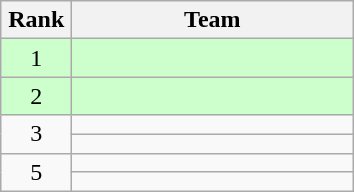<table class="wikitable" style="text-align:center;">
<tr>
<th width=40>Rank</th>
<th width=180>Team</th>
</tr>
<tr bgcolor=#ccffcc>
<td>1</td>
<td style="text-align:left;"></td>
</tr>
<tr bgcolor=#ccffcc>
<td>2</td>
<td style="text-align:left;"></td>
</tr>
<tr>
<td rowspan=2>3</td>
<td style="text-align:left;"></td>
</tr>
<tr>
<td style="text-align:left;"></td>
</tr>
<tr>
<td rowspan=2>5</td>
<td style="text-align:left;"></td>
</tr>
<tr>
<td style="text-align:left;"></td>
</tr>
</table>
